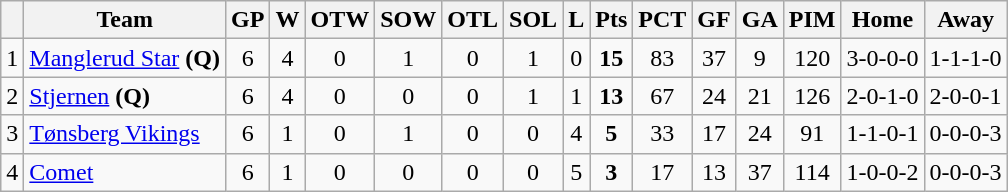<table class="wikitable sortable" style="text-align:center">
<tr>
<th></th>
<th class="unsortable">Team</th>
<th class="unsortable">GP</th>
<th>W</th>
<th>OTW</th>
<th>SOW</th>
<th>OTL</th>
<th>SOL</th>
<th>L</th>
<th>Pts</th>
<th>PCT</th>
<th>GF</th>
<th>GA</th>
<th>PIM</th>
<th>Home</th>
<th>Away</th>
</tr>
<tr>
<td>1</td>
<td align=left><a href='#'>Manglerud Star</a> <strong>(Q)</strong></td>
<td>6</td>
<td>4</td>
<td>0</td>
<td>1</td>
<td>0</td>
<td>1</td>
<td>0</td>
<td><strong>15</strong></td>
<td>83</td>
<td>37</td>
<td>9</td>
<td>120</td>
<td>3-0-0-0</td>
<td>1-1-1-0</td>
</tr>
<tr>
<td>2</td>
<td align=left><a href='#'>Stjernen</a> <strong>(Q)</strong></td>
<td>6</td>
<td>4</td>
<td>0</td>
<td>0</td>
<td>0</td>
<td>1</td>
<td>1</td>
<td><strong>13</strong></td>
<td>67</td>
<td>24</td>
<td>21</td>
<td>126</td>
<td>2-0-1-0</td>
<td>2-0-0-1</td>
</tr>
<tr>
<td>3</td>
<td align=left><a href='#'>Tønsberg Vikings</a></td>
<td>6</td>
<td>1</td>
<td>0</td>
<td>1</td>
<td>0</td>
<td>0</td>
<td>4</td>
<td><strong>5</strong></td>
<td>33</td>
<td>17</td>
<td>24</td>
<td>91</td>
<td>1-1-0-1</td>
<td>0-0-0-3</td>
</tr>
<tr>
<td>4</td>
<td align=left><a href='#'>Comet</a></td>
<td>6</td>
<td>1</td>
<td>0</td>
<td>0</td>
<td>0</td>
<td>0</td>
<td>5</td>
<td><strong>3</strong></td>
<td>17</td>
<td>13</td>
<td>37</td>
<td>114</td>
<td>1-0-0-2</td>
<td>0-0-0-3</td>
</tr>
</table>
